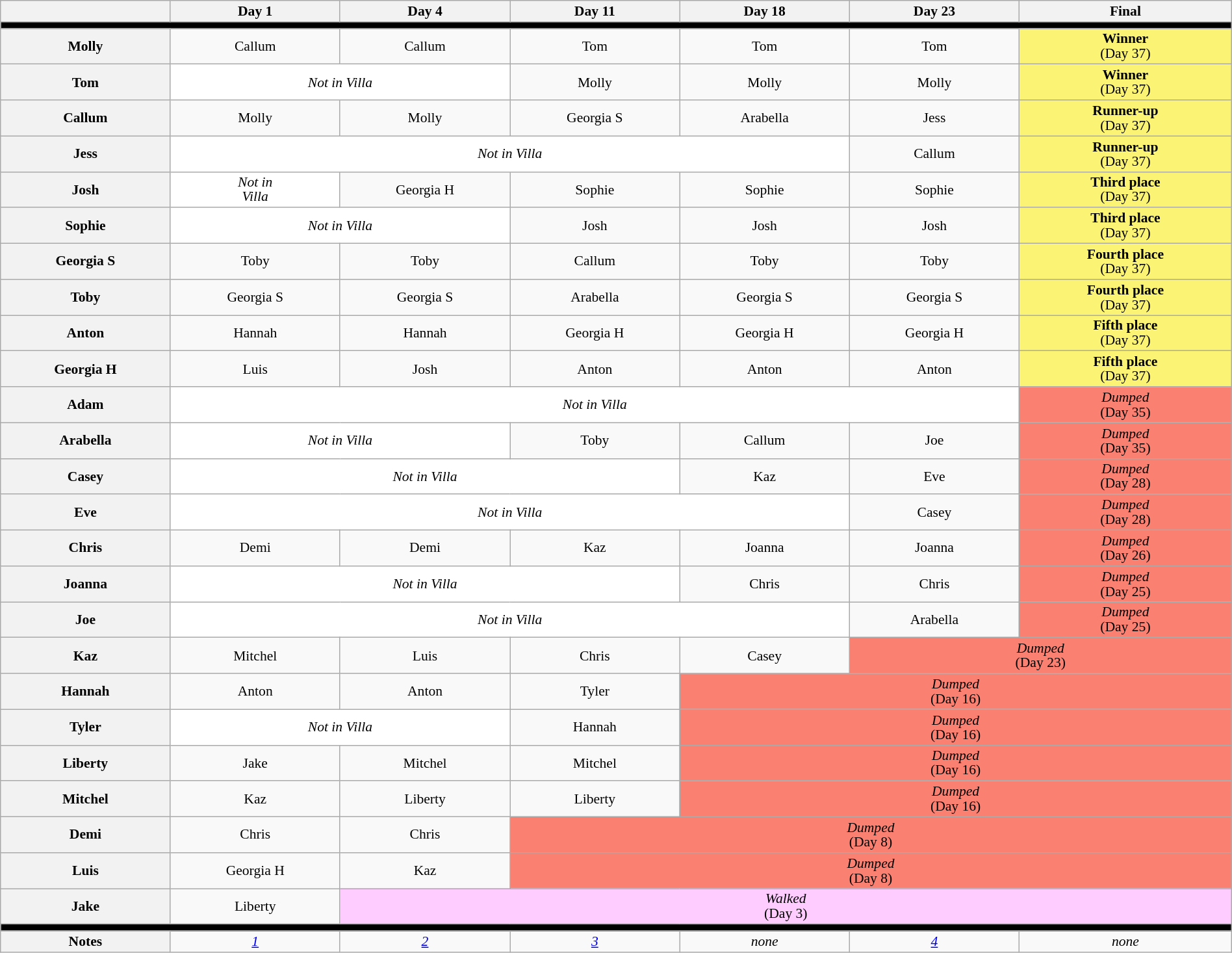<table class="wikitable nowrap" style="text-align:center; font-size:90%; line-height:15px; width:100%">
<tr>
<th style="width:8%"></th>
<th style="width:8%">Day 1</th>
<th style="width:8%">Day 4</th>
<th style="width:8%">Day 11</th>
<th style="width:8%">Day 18</th>
<th style="width:8%">Day 23</th>
<th style="width:10%">Final</th>
</tr>
<tr>
<th style="background:#000" colspan="10"></th>
</tr>
<tr>
<th>Molly</th>
<td>Callum</td>
<td>Callum</td>
<td>Tom</td>
<td>Tom</td>
<td>Tom</td>
<td style="background:#FBF373"><strong>Winner</strong> <br> (Day 37)</td>
</tr>
<tr>
<th>Tom</th>
<td colspan="2" style="background:#fff;"><em>Not in Villa</em></td>
<td>Molly</td>
<td>Molly</td>
<td>Molly</td>
<td style="background:#FBF373"><strong>Winner</strong> <br> (Day 37)</td>
</tr>
<tr>
<th>Callum</th>
<td>Molly</td>
<td>Molly</td>
<td>Georgia S</td>
<td>Arabella</td>
<td>Jess</td>
<td style="background:#FBF373"><strong>Runner-up</strong> <br> (Day 37)</td>
</tr>
<tr>
<th>Jess</th>
<td colspan="4" style="background:#fff;"><em>Not in Villa</em></td>
<td>Callum</td>
<td style="background:#FBF373"><strong>Runner-up</strong> <br> (Day 37)</td>
</tr>
<tr>
<th>Josh</th>
<td style="background:#fff;"><em>Not in<br>Villa</em></td>
<td>Georgia H</td>
<td>Sophie</td>
<td>Sophie</td>
<td>Sophie</td>
<td style="background:#FBF373"><strong>Third place</strong> <br> (Day 37)</td>
</tr>
<tr>
<th>Sophie</th>
<td colspan="2" style="background:#fff;"><em>Not in Villa</em></td>
<td>Josh</td>
<td>Josh</td>
<td>Josh</td>
<td style="background:#FBF373"><strong>Third place</strong> <br> (Day 37)</td>
</tr>
<tr>
<th>Georgia S</th>
<td>Toby</td>
<td>Toby</td>
<td>Callum</td>
<td>Toby</td>
<td>Toby</td>
<td style="background:#FBF373"><strong>Fourth place</strong> <br> (Day 37)</td>
</tr>
<tr>
<th>Toby</th>
<td>Georgia S</td>
<td>Georgia S</td>
<td>Arabella</td>
<td>Georgia S</td>
<td>Georgia S</td>
<td style="background:#FBF373"><strong>Fourth place</strong> <br> (Day 37)</td>
</tr>
<tr>
<th>Anton</th>
<td>Hannah</td>
<td>Hannah</td>
<td>Georgia H</td>
<td>Georgia H</td>
<td>Georgia H</td>
<td style="background:#FBF373"><strong>Fifth place</strong> <br> (Day 37)</td>
</tr>
<tr>
<th>Georgia H</th>
<td>Luis</td>
<td>Josh</td>
<td>Anton</td>
<td>Anton</td>
<td>Anton</td>
<td style="background:#FBF373"><strong>Fifth place</strong> <br> (Day 37)</td>
</tr>
<tr>
<th>Adam</th>
<td colspan="5" style="background:#fff;"><em>Not in Villa</em></td>
<td style="background:salmon;"><em>Dumped</em><br>(Day 35)</td>
</tr>
<tr>
<th>Arabella</th>
<td colspan="2" style="background:#fff;"><em>Not in Villa</em></td>
<td>Toby</td>
<td>Callum</td>
<td>Joe</td>
<td style="background:salmon;"><em>Dumped</em><br>(Day 35)</td>
</tr>
<tr>
<th>Casey</th>
<td colspan="3" style="background:#fff;"><em>Not in Villa</em></td>
<td>Kaz</td>
<td>Eve</td>
<td style="background:salmon;"><em>Dumped</em><br>(Day 28)</td>
</tr>
<tr>
<th>Eve</th>
<td colspan="4" style="background:#fff;"><em>Not in Villa</em></td>
<td>Casey</td>
<td style="background:salmon;"><em>Dumped</em><br>(Day 28)</td>
</tr>
<tr>
<th>Chris</th>
<td>Demi</td>
<td>Demi</td>
<td>Kaz</td>
<td>Joanna</td>
<td>Joanna</td>
<td style="background:salmon;"><em>Dumped</em><br>(Day 26)</td>
</tr>
<tr>
<th>Joanna</th>
<td colspan="3" style="background:#fff;"><em>Not in Villa</em></td>
<td>Chris</td>
<td>Chris</td>
<td style="background:salmon;"><em>Dumped</em><br>(Day 25)</td>
</tr>
<tr>
<th>Joe</th>
<td colspan="4" style="background:#fff;"><em>Not in Villa</em></td>
<td>Arabella</td>
<td style="background:salmon;"><em>Dumped</em><br>(Day 25)</td>
</tr>
<tr>
<th>Kaz</th>
<td>Mitchel</td>
<td>Luis</td>
<td>Chris</td>
<td>Casey</td>
<td colspan="2" style="background:salmon;"><em>Dumped</em><br>(Day 23)</td>
</tr>
<tr>
<th>Hannah</th>
<td>Anton</td>
<td>Anton</td>
<td>Tyler</td>
<td colspan="3" style="background:salmon;"><em>Dumped</em><br>(Day 16)</td>
</tr>
<tr>
<th>Tyler</th>
<td colspan="2" style="background:#fff;"><em>Not in Villa</em></td>
<td>Hannah</td>
<td colspan="3" style="background:salmon;"><em>Dumped</em><br>(Day 16)</td>
</tr>
<tr>
<th>Liberty</th>
<td>Jake</td>
<td>Mitchel</td>
<td>Mitchel</td>
<td colspan="3" style="background:salmon;"><em>Dumped</em><br>(Day 16)</td>
</tr>
<tr>
<th>Mitchel</th>
<td>Kaz</td>
<td>Liberty</td>
<td>Liberty</td>
<td colspan="3" style="background:salmon;"><em>Dumped</em><br>(Day 16)</td>
</tr>
<tr>
<th>Demi</th>
<td>Chris</td>
<td>Chris</td>
<td colspan="4" style="background:salmon;"><em>Dumped</em><br>(Day 8)</td>
</tr>
<tr>
<th>Luis</th>
<td>Georgia H</td>
<td>Kaz</td>
<td colspan="4" style="background:salmon;"><em>Dumped</em><br>(Day 8)</td>
</tr>
<tr>
<th>Jake</th>
<td>Liberty</td>
<td colspan="5" style="background:#FCF"><em>Walked</em><br> (Day 3)</td>
</tr>
<tr>
<th style="background:#000" colspan="7"></th>
</tr>
<tr>
<th>Notes</th>
<td><em><a href='#'>1</a></em></td>
<td><em><a href='#'>2</a></em></td>
<td><em><a href='#'>3</a></em></td>
<td><em>none</em></td>
<td><em><a href='#'>4</a></em></td>
<td><em>none</em></td>
</tr>
</table>
